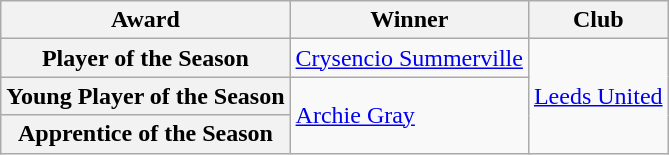<table class="wikitable">
<tr>
<th>Award</th>
<th>Winner</th>
<th>Club</th>
</tr>
<tr>
<th>Player of the Season</th>
<td> <a href='#'>Crysencio Summerville</a></td>
<td rowspan="3"><a href='#'>Leeds United</a></td>
</tr>
<tr>
<th>Young Player of the Season</th>
<td rowspan="2"> <a href='#'>Archie Gray</a></td>
</tr>
<tr>
<th>Apprentice of the Season</th>
</tr>
</table>
